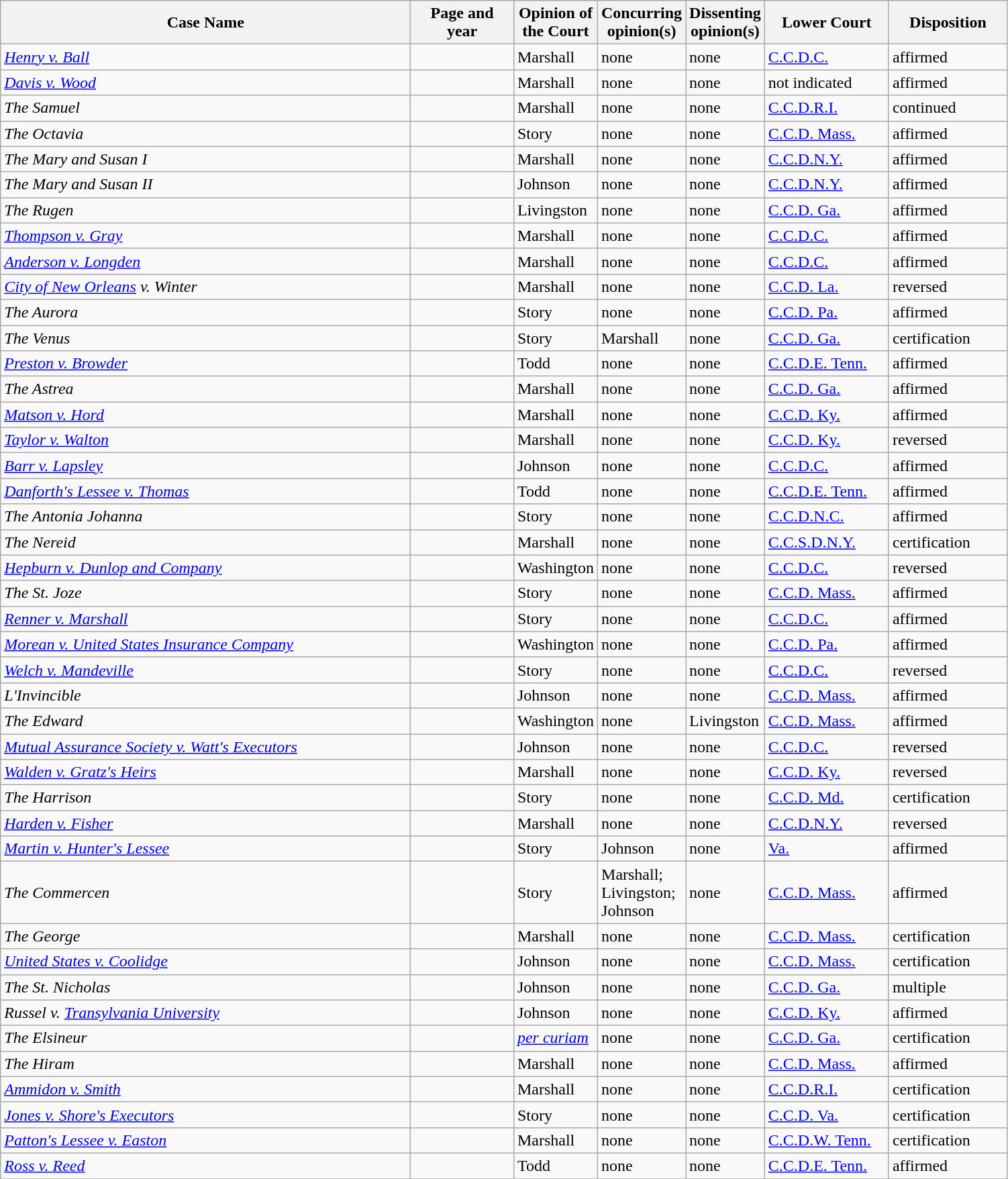<table class="wikitable sortable">
<tr>
<th scope="col" style="width: 400px;">Case Name</th>
<th scope="col" style="width: 95px;">Page and year</th>
<th scope="col" style="width: 10px;">Opinion of the Court</th>
<th scope="col" style="width: 10px;">Concurring opinion(s)</th>
<th scope="col" style="width: 10px;">Dissenting opinion(s)</th>
<th scope="col" style="width: 116px;">Lower Court</th>
<th scope="col" style="width: 110px;">Disposition</th>
</tr>
<tr>
<td><em><a href='#'>Henry v. Ball</a></em></td>
<td align="right"></td>
<td>Marshall</td>
<td>none</td>
<td>none</td>
<td><a href='#'>C.C.D.C.</a></td>
<td>affirmed</td>
</tr>
<tr>
<td><em><a href='#'>Davis v. Wood</a></em></td>
<td align="right"></td>
<td>Marshall</td>
<td>none</td>
<td>none</td>
<td>not indicated</td>
<td>affirmed</td>
</tr>
<tr>
<td><em>The Samuel</em></td>
<td align="right"></td>
<td>Marshall</td>
<td>none</td>
<td>none</td>
<td><a href='#'>C.C.D.R.I.</a></td>
<td>continued</td>
</tr>
<tr>
<td><em>The Octavia</em></td>
<td align="right"></td>
<td>Story</td>
<td>none</td>
<td>none</td>
<td><a href='#'>C.C.D. Mass.</a></td>
<td>affirmed</td>
</tr>
<tr>
<td><em>The Mary and Susan I</em></td>
<td align="right"></td>
<td>Marshall</td>
<td>none</td>
<td>none</td>
<td><a href='#'>C.C.D.N.Y.</a></td>
<td>affirmed</td>
</tr>
<tr>
<td><em>The Mary and Susan II</em></td>
<td align="right"></td>
<td>Johnson</td>
<td>none</td>
<td>none</td>
<td><a href='#'>C.C.D.N.Y.</a></td>
<td>affirmed</td>
</tr>
<tr>
<td><em>The Rugen</em></td>
<td align="right"></td>
<td>Livingston</td>
<td>none</td>
<td>none</td>
<td><a href='#'>C.C.D. Ga.</a></td>
<td>affirmed</td>
</tr>
<tr>
<td><em><a href='#'>Thompson v. Gray</a></em></td>
<td align="right"></td>
<td>Marshall</td>
<td>none</td>
<td>none</td>
<td><a href='#'>C.C.D.C.</a></td>
<td>affirmed</td>
</tr>
<tr>
<td><em><a href='#'>Anderson v. Longden</a></em></td>
<td align="right"></td>
<td>Marshall</td>
<td>none</td>
<td>none</td>
<td><a href='#'>C.C.D.C.</a></td>
<td>affirmed</td>
</tr>
<tr>
<td><em><a href='#'>City of New Orleans</a> v. Winter</em></td>
<td align="right"></td>
<td>Marshall</td>
<td>none</td>
<td>none</td>
<td><a href='#'>C.C.D. La.</a></td>
<td>reversed</td>
</tr>
<tr>
<td><em>The Aurora</em></td>
<td align="right"></td>
<td>Story</td>
<td>none</td>
<td>none</td>
<td><a href='#'>C.C.D. Pa.</a></td>
<td>affirmed</td>
</tr>
<tr>
<td><em>The Venus</em></td>
<td align="right"></td>
<td>Story</td>
<td>Marshall</td>
<td>none</td>
<td><a href='#'>C.C.D. Ga.</a></td>
<td>certification</td>
</tr>
<tr>
<td><em><a href='#'>Preston v. Browder</a></em></td>
<td align="right"></td>
<td>Todd</td>
<td>none</td>
<td>none</td>
<td><a href='#'>C.C.D.E. Tenn.</a></td>
<td>affirmed</td>
</tr>
<tr>
<td><em>The Astrea</em></td>
<td align="right"></td>
<td>Marshall</td>
<td>none</td>
<td>none</td>
<td><a href='#'>C.C.D. Ga.</a></td>
<td>affirmed</td>
</tr>
<tr>
<td><em><a href='#'>Matson v. Hord</a></em></td>
<td align="right"></td>
<td>Marshall</td>
<td>none</td>
<td>none</td>
<td><a href='#'>C.C.D. Ky.</a></td>
<td>affirmed</td>
</tr>
<tr>
<td><em><a href='#'>Taylor v. Walton</a></em></td>
<td align="right"></td>
<td>Marshall</td>
<td>none</td>
<td>none</td>
<td><a href='#'>C.C.D. Ky.</a></td>
<td>reversed</td>
</tr>
<tr>
<td><em><a href='#'>Barr v. Lapsley</a></em></td>
<td align="right"></td>
<td>Johnson</td>
<td>none</td>
<td>none</td>
<td><a href='#'>C.C.D.C.</a></td>
<td>affirmed</td>
</tr>
<tr>
<td><em><a href='#'>Danforth's Lessee v. Thomas</a></em></td>
<td align="right"></td>
<td>Todd</td>
<td>none</td>
<td>none</td>
<td><a href='#'>C.C.D.E. Tenn.</a></td>
<td>affirmed</td>
</tr>
<tr>
<td><em>The Antonia Johanna</em></td>
<td align="right"></td>
<td>Story</td>
<td>none</td>
<td>none</td>
<td><a href='#'>C.C.D.N.C.</a></td>
<td>affirmed</td>
</tr>
<tr>
<td><em>The Nereid</em></td>
<td align="right"></td>
<td>Marshall</td>
<td>none</td>
<td>none</td>
<td><a href='#'>C.C.S.D.N.Y.</a></td>
<td>certification</td>
</tr>
<tr>
<td><em><a href='#'>Hepburn v. Dunlop and Company</a></em></td>
<td align="right"></td>
<td>Washington</td>
<td>none</td>
<td>none</td>
<td><a href='#'>C.C.D.C.</a></td>
<td>reversed</td>
</tr>
<tr>
<td><em>The St. Joze</em></td>
<td align="right"></td>
<td>Story</td>
<td>none</td>
<td>none</td>
<td><a href='#'>C.C.D. Mass.</a></td>
<td>affirmed</td>
</tr>
<tr>
<td><em><a href='#'>Renner v. Marshall</a></em></td>
<td align="right"></td>
<td>Story</td>
<td>none</td>
<td>none</td>
<td><a href='#'>C.C.D.C.</a></td>
<td>affirmed</td>
</tr>
<tr>
<td><em><a href='#'>Morean v. United States Insurance Company</a></em></td>
<td align="right"></td>
<td>Washington</td>
<td>none</td>
<td>none</td>
<td><a href='#'>C.C.D. Pa.</a></td>
<td>affirmed</td>
</tr>
<tr>
<td><em><a href='#'>Welch v. Mandeville</a></em></td>
<td align="right"></td>
<td>Story</td>
<td>none</td>
<td>none</td>
<td><a href='#'>C.C.D.C.</a></td>
<td>reversed</td>
</tr>
<tr>
<td><em>L'Invincible</em></td>
<td align="right"></td>
<td>Johnson</td>
<td>none</td>
<td>none</td>
<td><a href='#'>C.C.D. Mass.</a></td>
<td>affirmed</td>
</tr>
<tr>
<td><em>The Edward</em></td>
<td align="right"></td>
<td>Washington</td>
<td>none</td>
<td>Livingston</td>
<td><a href='#'>C.C.D. Mass.</a></td>
<td>affirmed</td>
</tr>
<tr>
<td><em><a href='#'>Mutual Assurance Society v. Watt's Executors</a></em></td>
<td align="right"></td>
<td>Johnson</td>
<td>none</td>
<td>none</td>
<td><a href='#'>C.C.D.C.</a></td>
<td>reversed</td>
</tr>
<tr>
<td><em><a href='#'>Walden v. Gratz's Heirs</a></em></td>
<td align="right"></td>
<td>Marshall</td>
<td>none</td>
<td>none</td>
<td><a href='#'>C.C.D. Ky.</a></td>
<td>reversed</td>
</tr>
<tr>
<td><em>The Harrison</em></td>
<td align="right"></td>
<td>Story</td>
<td>none</td>
<td>none</td>
<td><a href='#'>C.C.D. Md.</a></td>
<td>certification</td>
</tr>
<tr>
<td><em><a href='#'>Harden v. Fisher</a></em></td>
<td align="right"></td>
<td>Marshall</td>
<td>none</td>
<td>none</td>
<td><a href='#'>C.C.D.N.Y.</a></td>
<td>reversed</td>
</tr>
<tr>
<td><em><a href='#'>Martin v. Hunter's Lessee</a></em></td>
<td align="right"></td>
<td>Story</td>
<td>Johnson</td>
<td>none</td>
<td><a href='#'>Va.</a></td>
<td>affirmed</td>
</tr>
<tr>
<td><em>The Commercen</em></td>
<td align="right"></td>
<td>Story</td>
<td>Marshall; Livingston; Johnson</td>
<td>none</td>
<td><a href='#'>C.C.D. Mass.</a></td>
<td>affirmed</td>
</tr>
<tr>
<td><em>The George</em></td>
<td align="right"></td>
<td>Marshall</td>
<td>none</td>
<td>none</td>
<td><a href='#'>C.C.D. Mass.</a></td>
<td>certification</td>
</tr>
<tr>
<td><em><a href='#'>United States v. Coolidge</a></em></td>
<td align="right"></td>
<td>Johnson</td>
<td>none</td>
<td>none</td>
<td><a href='#'>C.C.D. Mass.</a></td>
<td>certification</td>
</tr>
<tr>
<td><em>The St. Nicholas</em></td>
<td align="right"></td>
<td>Johnson</td>
<td>none</td>
<td>none</td>
<td><a href='#'>C.C.D. Ga.</a></td>
<td>multiple</td>
</tr>
<tr>
<td><em>Russel v. <a href='#'>Transylvania University</a></em></td>
<td align="right"></td>
<td>Johnson</td>
<td>none</td>
<td>none</td>
<td><a href='#'>C.C.D. Ky.</a></td>
<td>affirmed</td>
</tr>
<tr>
<td><em>The Elsineur</em></td>
<td align="right"></td>
<td><em><a href='#'>per curiam</a> </em></td>
<td>none</td>
<td>none</td>
<td><a href='#'>C.C.D. Ga.</a></td>
<td>certification</td>
</tr>
<tr>
<td><em>The Hiram</em></td>
<td align="right"></td>
<td>Marshall</td>
<td>none</td>
<td>none</td>
<td><a href='#'>C.C.D. Mass.</a></td>
<td>affirmed</td>
</tr>
<tr>
<td><em><a href='#'>Ammidon v. Smith</a></em></td>
<td align="right"></td>
<td>Marshall</td>
<td>none</td>
<td>none</td>
<td><a href='#'>C.C.D.R.I.</a></td>
<td>certification</td>
</tr>
<tr>
<td><em><a href='#'>Jones v. Shore's Executors</a></em></td>
<td align="right"></td>
<td>Story</td>
<td>none</td>
<td>none</td>
<td><a href='#'>C.C.D. Va.</a></td>
<td>certification</td>
</tr>
<tr>
<td><em><a href='#'>Patton's Lessee v. Easton</a></em></td>
<td align="right"></td>
<td>Marshall</td>
<td>none</td>
<td>none</td>
<td><a href='#'>C.C.D.W. Tenn.</a></td>
<td>certification</td>
</tr>
<tr>
<td><em><a href='#'>Ross v. Reed</a></em></td>
<td align="right"></td>
<td>Todd</td>
<td>none</td>
<td>none</td>
<td><a href='#'>C.C.D.E. Tenn.</a></td>
<td>affirmed</td>
</tr>
<tr>
</tr>
</table>
